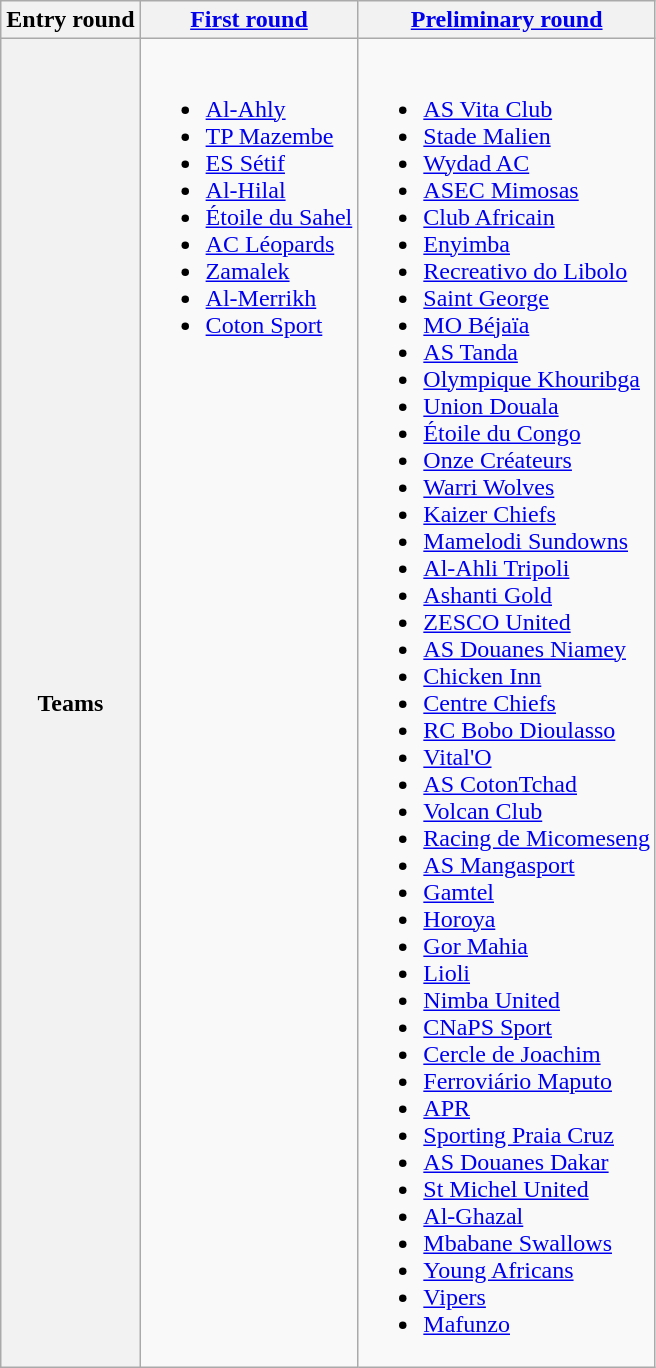<table class="wikitable">
<tr>
<th>Entry round</th>
<th><a href='#'>First round</a></th>
<th><a href='#'>Preliminary round</a></th>
</tr>
<tr>
<th>Teams</th>
<td valign=top><br><ul><li> <a href='#'>Al-Ahly</a> </li><li> <a href='#'>TP Mazembe</a> </li><li> <a href='#'>ES Sétif</a> </li><li> <a href='#'>Al-Hilal</a> </li><li> <a href='#'>Étoile du Sahel</a> </li><li> <a href='#'>AC Léopards</a> </li><li> <a href='#'>Zamalek</a> </li><li> <a href='#'>Al-Merrikh</a> </li><li> <a href='#'>Coton Sport</a> </li></ul></td>
<td valign=top><br><ul><li> <a href='#'>AS Vita Club</a> </li><li> <a href='#'>Stade Malien</a> </li><li> <a href='#'>Wydad AC</a> </li><li> <a href='#'>ASEC Mimosas</a> </li><li> <a href='#'>Club Africain</a> </li><li> <a href='#'>Enyimba</a> </li><li> <a href='#'>Recreativo do Libolo</a> </li><li> <a href='#'>Saint George</a> </li><li> <a href='#'>MO Béjaïa</a></li><li> <a href='#'>AS Tanda</a></li><li> <a href='#'>Olympique Khouribga</a></li><li> <a href='#'>Union Douala</a></li><li> <a href='#'>Étoile du Congo</a></li><li> <a href='#'>Onze Créateurs</a></li><li> <a href='#'>Warri Wolves</a></li><li> <a href='#'>Kaizer Chiefs</a></li><li> <a href='#'>Mamelodi Sundowns</a></li><li> <a href='#'>Al-Ahli Tripoli</a></li><li> <a href='#'>Ashanti Gold</a></li><li> <a href='#'>ZESCO United</a></li><li> <a href='#'>AS Douanes Niamey</a></li><li> <a href='#'>Chicken Inn</a></li><li> <a href='#'>Centre Chiefs</a></li><li> <a href='#'>RC Bobo Dioulasso</a></li><li> <a href='#'>Vital'O</a></li><li> <a href='#'>AS CotonTchad</a></li><li> <a href='#'>Volcan Club</a></li><li> <a href='#'>Racing de Micomeseng</a></li><li> <a href='#'>AS Mangasport</a></li><li> <a href='#'>Gamtel</a></li><li> <a href='#'>Horoya</a></li><li> <a href='#'>Gor Mahia</a></li><li> <a href='#'>Lioli</a></li><li> <a href='#'>Nimba United</a></li><li> <a href='#'>CNaPS Sport</a></li><li> <a href='#'>Cercle de Joachim</a></li><li> <a href='#'>Ferroviário Maputo</a></li><li> <a href='#'>APR</a></li><li> <a href='#'>Sporting Praia Cruz</a></li><li> <a href='#'>AS Douanes Dakar</a></li><li> <a href='#'>St Michel United</a></li><li> <a href='#'>Al-Ghazal</a></li><li> <a href='#'>Mbabane Swallows</a></li><li> <a href='#'>Young Africans</a></li><li> <a href='#'>Vipers</a></li><li> <a href='#'>Mafunzo</a></li></ul></td>
</tr>
</table>
